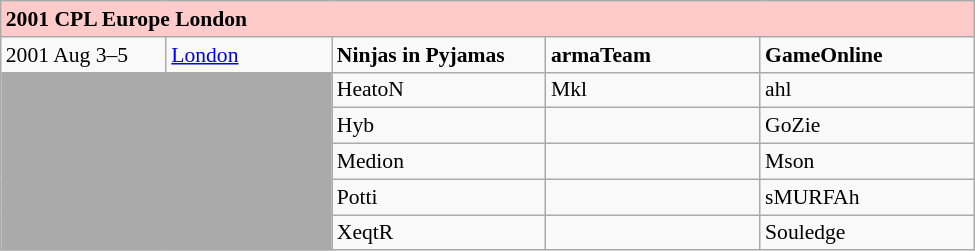<table class="wikitable collapsible collapsed"  style="font-size:90%; margin:0; width:650px;">
<tr>
<th colspan="5" style="background:#ffcaca;text-align:left;">2001 CPL Europe London</th>
</tr>
<tr>
<td style="width:17%;">2001 Aug 3–5</td>
<td style="width:17%;"> <a href='#'>London</a></td>
<td style="width:22%;"> <strong>Ninjas in Pyjamas</strong></td>
<td style="width:22%;"> <strong>armaTeam</strong></td>
<td style="width:22%;"> <strong>GameOnline</strong></td>
</tr>
<tr>
<td colspan="2" rowspan="6" style="background:#aaa;"></td>
<td> HeatoN</td>
<td> Mkl</td>
<td> ahl</td>
</tr>
<tr>
<td> Hyb</td>
<td> </td>
<td> GoZie</td>
</tr>
<tr>
<td> Medion</td>
<td> </td>
<td> Mson</td>
</tr>
<tr>
<td> Potti</td>
<td> </td>
<td> sMURFAh</td>
</tr>
<tr>
<td> XeqtR</td>
<td> </td>
<td> Souledge</td>
</tr>
</table>
